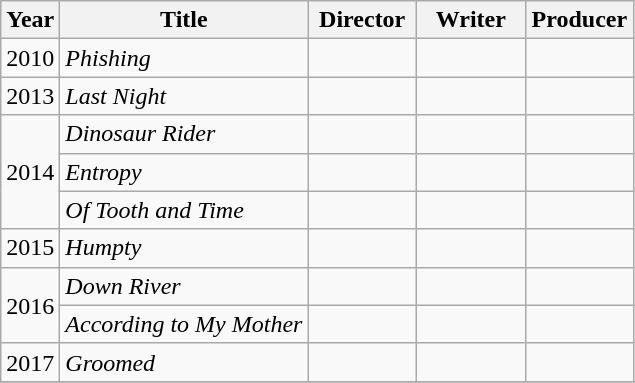<table class="wikitable">
<tr>
<th>Year</th>
<th>Title</th>
<th width=65>Director</th>
<th width=65>Writer</th>
<th width=65>Producer</th>
</tr>
<tr>
<td>2010</td>
<td><em>Phishing</em></td>
<td></td>
<td></td>
<td></td>
</tr>
<tr>
<td>2013</td>
<td><em>Last Night</em></td>
<td></td>
<td></td>
<td></td>
</tr>
<tr>
<td rowspan=3>2014</td>
<td><em>Dinosaur Rider</em></td>
<td></td>
<td></td>
<td></td>
</tr>
<tr>
<td><em>Entropy</em></td>
<td></td>
<td></td>
<td></td>
</tr>
<tr>
<td><em>Of Tooth and Time</em></td>
<td></td>
<td></td>
<td></td>
</tr>
<tr>
<td>2015</td>
<td><em>Humpty</em></td>
<td></td>
<td></td>
<td></td>
</tr>
<tr>
<td rowspan=2>2016</td>
<td><em>Down River</em></td>
<td></td>
<td></td>
<td></td>
</tr>
<tr>
<td><em>According to My Mother</em></td>
<td></td>
<td></td>
<td></td>
</tr>
<tr>
<td>2017</td>
<td><em>Groomed</em></td>
<td></td>
<td></td>
<td></td>
</tr>
<tr>
</tr>
</table>
